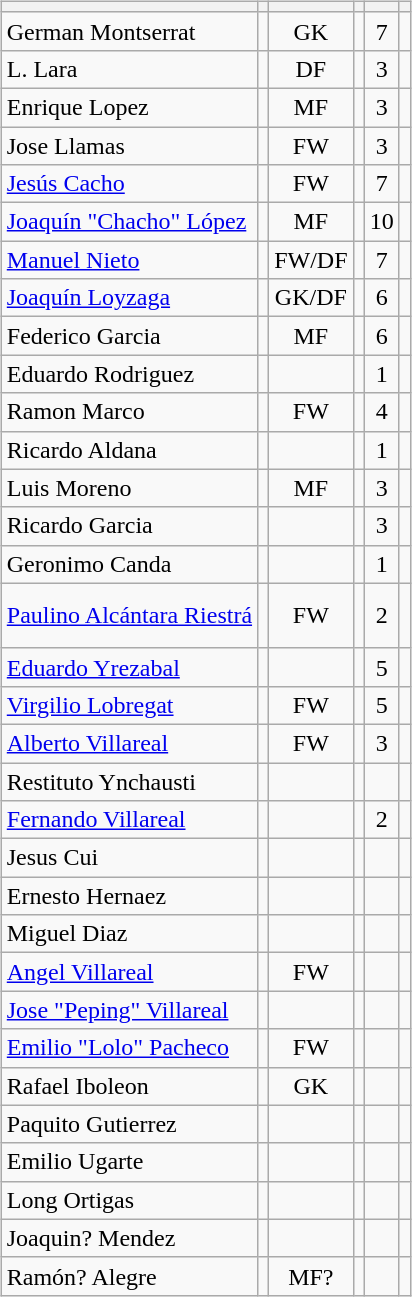<table>
<tr>
<td width="10"> </td>
<td valign="top"><br><table class="wikitable plainrowheaders sortable" style="text-align:center">
<tr>
<th></th>
<th></th>
<th></th>
<th></th>
<th></th>
<th></th>
</tr>
<tr>
<td align=left>German Montserrat</td>
<td align=left></td>
<td>GK</td>
<td></td>
<td>7</td>
<td></td>
</tr>
<tr>
<td align=left>L. Lara</td>
<td align=left></td>
<td>DF</td>
<td></td>
<td>3</td>
<td></td>
</tr>
<tr>
<td align=left>Enrique Lopez</td>
<td align=left></td>
<td>MF</td>
<td></td>
<td>3</td>
<td></td>
</tr>
<tr>
<td align=left>Jose Llamas</td>
<td align=left></td>
<td>FW</td>
<td></td>
<td>3</td>
<td></td>
</tr>
<tr>
<td align=left><a href='#'>Jesús Cacho</a></td>
<td align=left></td>
<td>FW</td>
<td></td>
<td>7</td>
<td></td>
</tr>
<tr>
<td align=left><a href='#'>Joaquín "Chacho" López</a></td>
<td align=left></td>
<td>MF</td>
<td></td>
<td>10</td>
<td><br></td>
</tr>
<tr>
<td align=left><a href='#'>Manuel Nieto</a></td>
<td align=left></td>
<td>FW/DF</td>
<td></td>
<td>7</td>
<td></td>
</tr>
<tr>
<td align=left><a href='#'>Joaquín Loyzaga</a></td>
<td align=left></td>
<td>GK/DF</td>
<td></td>
<td>6</td>
<td></td>
</tr>
<tr>
<td align=left>Federico Garcia</td>
<td align=left></td>
<td>MF</td>
<td></td>
<td>6</td>
<td></td>
</tr>
<tr>
<td align=left>Eduardo Rodriguez</td>
<td align=left></td>
<td></td>
<td></td>
<td>1</td>
<td></td>
</tr>
<tr>
<td align=left>Ramon Marco</td>
<td align=left></td>
<td>FW</td>
<td></td>
<td>4</td>
<td></td>
</tr>
<tr>
<td align=left>Ricardo Aldana</td>
<td align=left></td>
<td></td>
<td></td>
<td>1</td>
<td></td>
</tr>
<tr>
<td align=left>Luis Moreno</td>
<td align=left></td>
<td>MF</td>
<td></td>
<td>3</td>
<td></td>
</tr>
<tr>
<td align=left>Ricardo Garcia</td>
<td align=left></td>
<td></td>
<td></td>
<td>3</td>
<td></td>
</tr>
<tr>
<td align=left>Geronimo Canda</td>
<td align=left></td>
<td></td>
<td></td>
<td>1</td>
<td></td>
</tr>
<tr>
<td align=left><a href='#'>Paulino Alcántara Riestrá</a></td>
<td align=left><br><br></td>
<td>FW</td>
<td></td>
<td>2</td>
<td></td>
</tr>
<tr>
<td align=left><a href='#'>Eduardo Yrezabal</a></td>
<td align=left></td>
<td></td>
<td></td>
<td>5</td>
<td></td>
</tr>
<tr>
<td align=left><a href='#'>Virgilio Lobregat</a></td>
<td align=left></td>
<td>FW</td>
<td></td>
<td>5</td>
<td></td>
</tr>
<tr>
<td align=left><a href='#'>Alberto Villareal</a></td>
<td align=left></td>
<td>FW</td>
<td></td>
<td>3</td>
<td></td>
</tr>
<tr>
<td align=left>Restituto Ynchausti</td>
<td align=left></td>
<td></td>
<td></td>
<td></td>
<td></td>
</tr>
<tr>
<td align=left><a href='#'>Fernando Villareal</a></td>
<td align=left></td>
<td></td>
<td></td>
<td>2</td>
<td></td>
</tr>
<tr>
<td align=left>Jesus Cui</td>
<td align=left></td>
<td></td>
<td></td>
<td></td>
<td></td>
</tr>
<tr>
<td align=left>Ernesto Hernaez</td>
<td align=left></td>
<td></td>
<td></td>
<td></td>
<td></td>
</tr>
<tr>
<td align=left>Miguel Diaz</td>
<td align=left></td>
<td></td>
<td></td>
<td></td>
<td></td>
</tr>
<tr>
<td align=left><a href='#'>Angel Villareal</a></td>
<td align=left></td>
<td>FW</td>
<td></td>
<td></td>
<td></td>
</tr>
<tr>
<td align=left><a href='#'>Jose "Peping" Villareal</a></td>
<td align=left></td>
<td></td>
<td></td>
<td></td>
<td></td>
</tr>
<tr>
<td align=left><a href='#'>Emilio "Lolo" Pacheco</a></td>
<td align=left></td>
<td>FW</td>
<td></td>
<td></td>
<td></td>
</tr>
<tr>
<td align=left>Rafael Iboleon</td>
<td align=left></td>
<td>GK</td>
<td></td>
<td></td>
<td></td>
</tr>
<tr>
<td align=left>Paquito Gutierrez</td>
<td align=left></td>
<td></td>
<td></td>
<td></td>
<td></td>
</tr>
<tr>
<td align=left>Emilio Ugarte</td>
<td align=left></td>
<td></td>
<td></td>
<td></td>
<td></td>
</tr>
<tr>
<td align=left>Long Ortigas</td>
<td align=left></td>
<td></td>
<td></td>
<td></td>
<td></td>
</tr>
<tr>
<td align=left>Joaquin? Mendez</td>
<td align=left></td>
<td></td>
<td></td>
<td></td>
<td></td>
</tr>
<tr>
<td align=left>Ramón? Alegre</td>
<td align=left></td>
<td>MF?</td>
<td></td>
<td></td>
<td></td>
</tr>
</table>
</td>
</tr>
</table>
